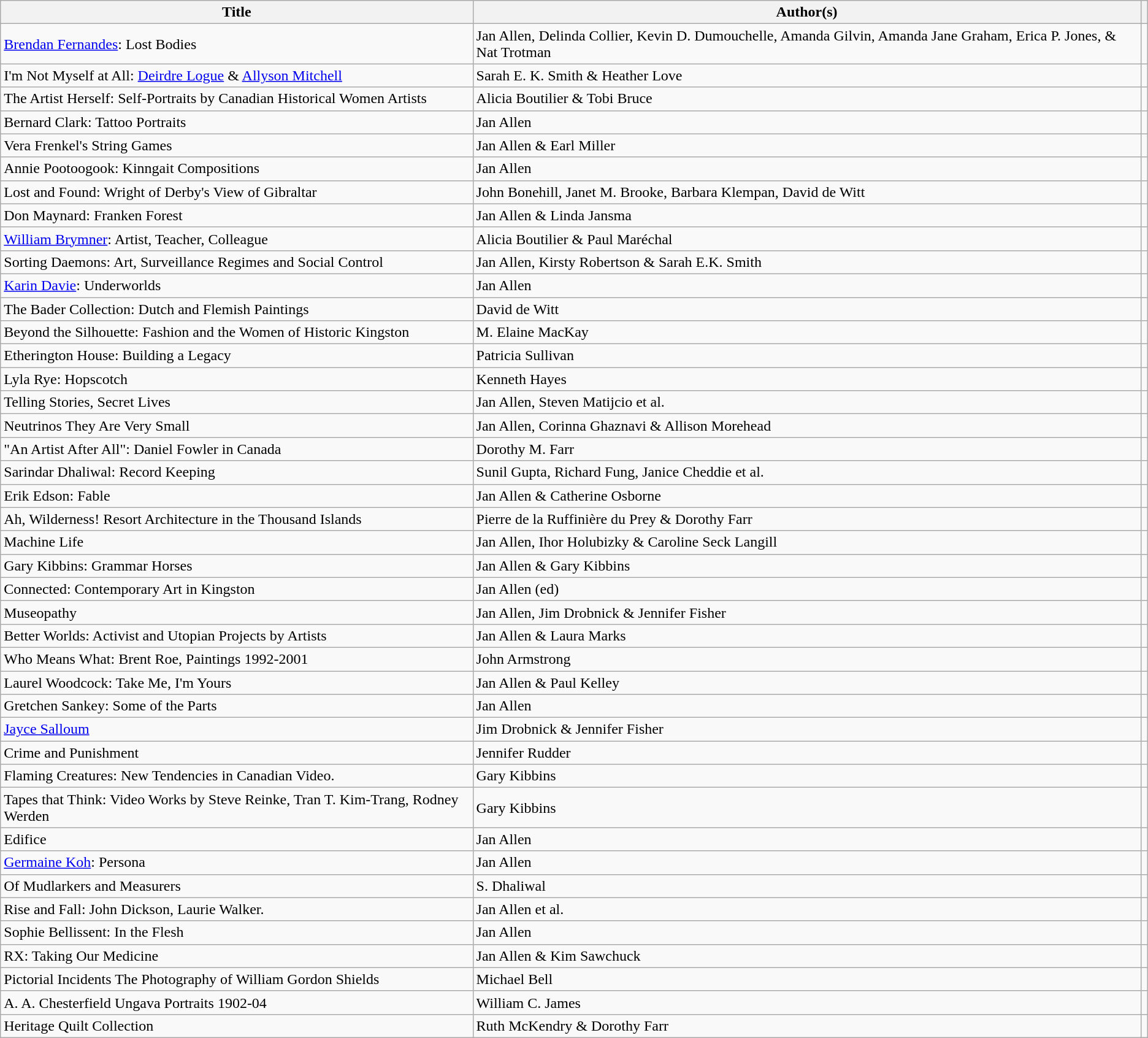<table class="wikitable">
<tr>
<th>Title</th>
<th>Author(s)</th>
<th></th>
</tr>
<tr>
<td><a href='#'>Brendan Fernandes</a>: Lost Bodies</td>
<td>Jan Allen, Delinda Collier, Kevin D. Dumouchelle, Amanda Gilvin, Amanda Jane Graham, Erica P. Jones, & Nat Trotman</td>
<td></td>
</tr>
<tr>
<td>I'm Not Myself at All: <a href='#'>Deirdre Logue</a> & <a href='#'>Allyson Mitchell</a></td>
<td>Sarah E. K. Smith & Heather Love</td>
<td></td>
</tr>
<tr>
<td>The Artist Herself: Self-Portraits by Canadian Historical Women Artists</td>
<td>Alicia Boutilier & Tobi Bruce</td>
<td></td>
</tr>
<tr>
<td>Bernard Clark: Tattoo Portraits</td>
<td>Jan Allen</td>
<td></td>
</tr>
<tr>
<td>Vera Frenkel's String Games</td>
<td>Jan Allen & Earl Miller</td>
<td></td>
</tr>
<tr>
<td>Annie Pootoogook: Kinngait Compositions</td>
<td>Jan Allen</td>
<td></td>
</tr>
<tr>
<td>Lost and Found: Wright of Derby's View of Gibraltar</td>
<td>John Bonehill, Janet M. Brooke, Barbara Klempan, David de Witt</td>
<td></td>
</tr>
<tr>
<td>Don Maynard: Franken Forest</td>
<td>Jan Allen & Linda Jansma</td>
<td></td>
</tr>
<tr>
<td><a href='#'>William Brymner</a>: Artist, Teacher, Colleague</td>
<td>Alicia Boutilier & Paul Maréchal</td>
<td></td>
</tr>
<tr>
<td>Sorting Daemons: Art, Surveillance Regimes and Social Control</td>
<td>Jan Allen, Kirsty Robertson & Sarah E.K. Smith</td>
<td></td>
</tr>
<tr>
<td><a href='#'>Karin Davie</a>: Underworlds</td>
<td>Jan Allen</td>
<td></td>
</tr>
<tr>
<td>The Bader Collection: Dutch and Flemish Paintings</td>
<td>David de Witt</td>
<td></td>
</tr>
<tr>
<td>Beyond the Silhouette: Fashion and the Women of Historic Kingston</td>
<td>M. Elaine MacKay</td>
<td></td>
</tr>
<tr>
<td>Etherington House: Building a Legacy</td>
<td>Patricia Sullivan</td>
<td></td>
</tr>
<tr>
<td>Lyla Rye: Hopscotch</td>
<td>Kenneth Hayes</td>
<td></td>
</tr>
<tr>
<td>Telling Stories, Secret Lives</td>
<td>Jan Allen, Steven Matijcio et al.</td>
<td></td>
</tr>
<tr>
<td>Neutrinos They Are Very Small</td>
<td>Jan Allen, Corinna Ghaznavi & Allison Morehead</td>
<td></td>
</tr>
<tr>
<td>"An Artist After All": Daniel Fowler in Canada</td>
<td>Dorothy M. Farr</td>
<td></td>
</tr>
<tr>
<td>Sarindar Dhaliwal: Record Keeping</td>
<td>Sunil Gupta, Richard Fung, Janice Cheddie et al.</td>
<td></td>
</tr>
<tr>
<td>Erik Edson: Fable</td>
<td>Jan Allen & Catherine Osborne</td>
<td></td>
</tr>
<tr>
<td>Ah, Wilderness! Resort Architecture in the Thousand Islands</td>
<td>Pierre de la Ruffinière du Prey & Dorothy Farr</td>
<td></td>
</tr>
<tr>
<td>Machine Life</td>
<td>Jan Allen, Ihor Holubizky & Caroline Seck Langill</td>
<td></td>
</tr>
<tr>
<td>Gary Kibbins: Grammar Horses</td>
<td>Jan Allen & Gary Kibbins</td>
<td></td>
</tr>
<tr>
<td>Connected: Contemporary Art in Kingston</td>
<td>Jan Allen (ed)</td>
<td></td>
</tr>
<tr>
<td>Museopathy</td>
<td>Jan Allen, Jim Drobnick & Jennifer Fisher</td>
<td></td>
</tr>
<tr>
<td>Better Worlds: Activist and Utopian Projects by Artists</td>
<td>Jan Allen & Laura Marks</td>
<td></td>
</tr>
<tr>
<td>Who Means What: Brent Roe, Paintings 1992-2001</td>
<td>John Armstrong</td>
<td></td>
</tr>
<tr>
<td>Laurel Woodcock: Take Me, I'm Yours</td>
<td>Jan Allen & Paul Kelley</td>
<td></td>
</tr>
<tr>
<td>Gretchen Sankey: Some of the Parts</td>
<td>Jan Allen</td>
<td></td>
</tr>
<tr>
<td><a href='#'>Jayce Salloum</a></td>
<td>Jim Drobnick & Jennifer Fisher</td>
<td></td>
</tr>
<tr>
<td>Crime and Punishment</td>
<td>Jennifer Rudder</td>
<td></td>
</tr>
<tr>
<td>Flaming Creatures: New Tendencies in Canadian Video.</td>
<td>Gary Kibbins</td>
<td></td>
</tr>
<tr>
<td>Tapes that Think: Video Works by Steve Reinke, Tran T. Kim-Trang, Rodney Werden</td>
<td>Gary Kibbins</td>
<td></td>
</tr>
<tr>
<td>Edifice</td>
<td>Jan Allen</td>
<td></td>
</tr>
<tr>
<td><a href='#'>Germaine Koh</a>: Persona</td>
<td>Jan Allen</td>
<td></td>
</tr>
<tr>
<td>Of Mudlarkers and Measurers</td>
<td>S. Dhaliwal</td>
<td></td>
</tr>
<tr>
<td>Rise and Fall: John Dickson, Laurie Walker.</td>
<td>Jan Allen et al.</td>
<td></td>
</tr>
<tr>
<td>Sophie Bellissent: In the Flesh</td>
<td>Jan Allen</td>
<td></td>
</tr>
<tr>
<td>RX: Taking Our Medicine</td>
<td>Jan Allen & Kim Sawchuck</td>
<td></td>
</tr>
<tr>
<td>Pictorial Incidents The Photography of William Gordon Shields</td>
<td>Michael Bell</td>
<td></td>
</tr>
<tr>
<td>A. A. Chesterfield Ungava Portraits 1902-04</td>
<td>William C. James</td>
<td></td>
</tr>
<tr>
<td>Heritage Quilt Collection</td>
<td>Ruth McKendry & Dorothy Farr</td>
<td></td>
</tr>
</table>
